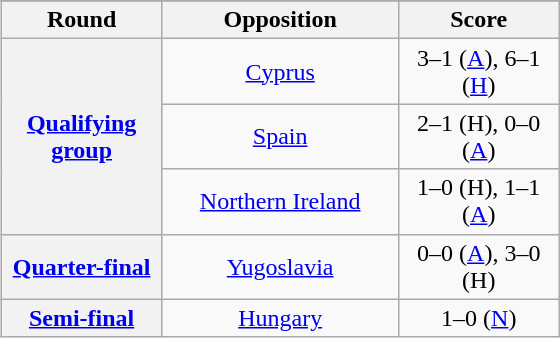<table class="wikitable plainrowheaders" style="text-align:center;margin-left:1em;float:right">
<tr>
</tr>
<tr>
<th scope=col width="100">Round</th>
<th scope=col width="150">Opposition</th>
<th scope=col width="100">Score</th>
</tr>
<tr>
<th scope=row style="text-align:center" rowspan=3><a href='#'>Qualifying group</a></th>
<td><a href='#'>Cyprus</a></td>
<td>3–1 (<a href='#'>A</a>), 6–1 (<a href='#'>H</a>)</td>
</tr>
<tr>
<td><a href='#'>Spain</a></td>
<td>2–1 (H), 0–0 (<a href='#'>A</a>)</td>
</tr>
<tr>
<td><a href='#'>Northern Ireland</a></td>
<td>1–0 (H), 1–1 (<a href='#'>A</a>)</td>
</tr>
<tr>
<th scope=row style="text-align:center"><a href='#'>Quarter-final</a></th>
<td><a href='#'>Yugoslavia</a></td>
<td>0–0 (<a href='#'>A</a>), 3–0 (H)</td>
</tr>
<tr>
<th scope=row style="text-align:center"><a href='#'>Semi-final</a></th>
<td><a href='#'>Hungary</a></td>
<td>1–0 (<a href='#'>N</a>)</td>
</tr>
</table>
